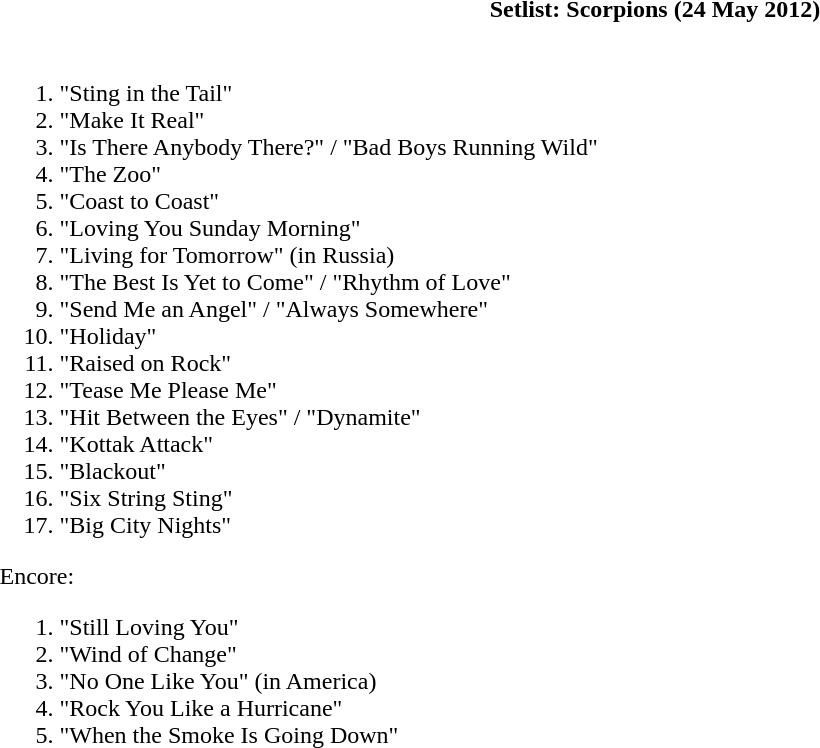<table class="toccolours collapsible collapsed" style="min-width:55em">
<tr>
<th>Setlist: Scorpions (24 May 2012)</th>
</tr>
<tr>
<td><br><ol><li>"Sting in the Tail"</li><li>"Make It Real"</li><li>"Is There Anybody There?" / "Bad Boys Running Wild"</li><li>"The Zoo"</li><li>"Coast to Coast"</li><li>"Loving You Sunday Morning"</li><li>"Living for Tomorrow" (in Russia)</li><li>"The Best Is Yet to Come" / "Rhythm of Love"</li><li>"Send Me an Angel" / "Always Somewhere"</li><li>"Holiday"</li><li>"Raised on Rock"</li><li>"Tease Me Please Me"</li><li>"Hit Between the Eyes" / "Dynamite"</li><li>"Kottak Attack"</li><li>"Blackout"</li><li>"Six String Sting"</li><li>"Big City Nights"</li></ol>Encore:<ol><li>"Still Loving You"</li><li>"Wind of Change"</li><li>"No One Like You" (in America)</li><li>"Rock You Like a Hurricane"</li><li>"When the Smoke Is Going Down"</li></ol></td>
</tr>
</table>
